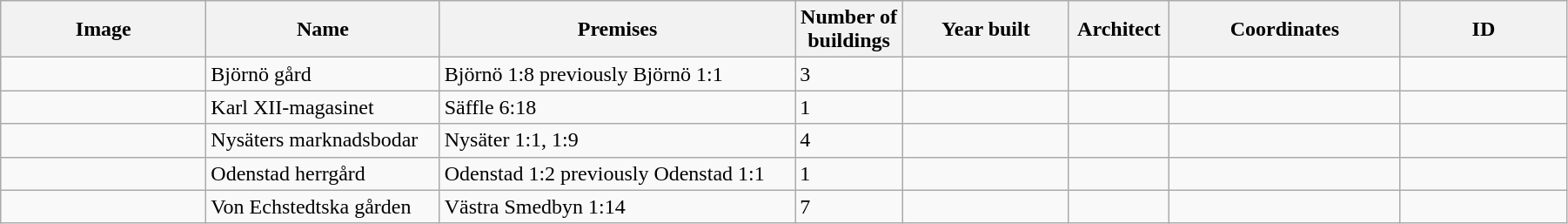<table class="wikitable" width="95%">
<tr>
<th width="150">Image</th>
<th>Name</th>
<th>Premises</th>
<th width="75">Number of<br>buildings</th>
<th width="120">Year built</th>
<th>Architect</th>
<th width="170">Coordinates</th>
<th width="120">ID</th>
</tr>
<tr>
<td></td>
<td Björnö, Säffle Municipality>Björnö gård</td>
<td>Björnö 1:8 previously Björnö 1:1</td>
<td>3</td>
<td></td>
<td></td>
<td></td>
<td></td>
</tr>
<tr>
<td></td>
<td>Karl XII-magasinet</td>
<td>Säffle 6:18</td>
<td>1</td>
<td></td>
<td></td>
<td></td>
<td></td>
</tr>
<tr>
<td></td>
<td>Nysäters marknadsbodar</td>
<td>Nysäter 1:1, 1:9</td>
<td>4</td>
<td></td>
<td></td>
<td></td>
<td></td>
</tr>
<tr>
<td></td>
<td>Odenstad herrgård</td>
<td>Odenstad 1:2 previously Odenstad 1:1</td>
<td>1</td>
<td></td>
<td></td>
<td></td>
<td></td>
</tr>
<tr>
<td></td>
<td>Von Echstedtska gården</td>
<td>Västra Smedbyn 1:14</td>
<td>7</td>
<td></td>
<td></td>
<td></td>
<td></td>
</tr>
</table>
